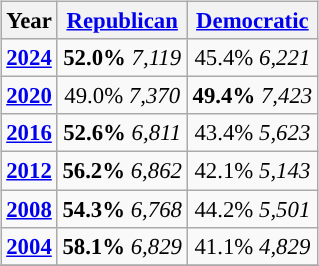<table class="wikitable" style="float:right; margin: 1em 1em 1em 0; font-size: 95%;">
<tr>
<th>Year</th>
<th><a href='#'>Republican</a></th>
<th><a href='#'>Democratic</a></th>
</tr>
<tr>
<td style="text-align:center; "><strong><a href='#'>2024</a></strong></td>
<td style="text-align:center; "><strong>52.0%</strong> <em>7,119</em></td>
<td style="text-align:center; ">45.4% <em>6,221</em></td>
</tr>
<tr>
<td style="text-align:center; "><strong><a href='#'>2020</a></strong></td>
<td style="text-align:center; ">49.0% <em>7,370</em></td>
<td style="text-align:center; "><strong>49.4%</strong>  <em>7,423</em></td>
</tr>
<tr>
<td style="text-align:center; "><strong><a href='#'>2016</a></strong></td>
<td style="text-align:center; "><strong>52.6%</strong> <em>6,811</em></td>
<td style="text-align:center; ">43.4%  <em>5,623</em></td>
</tr>
<tr>
<td style="text-align:center; "><strong><a href='#'>2012</a></strong></td>
<td style="text-align:center; "><strong>56.2%</strong> <em>6,862</em></td>
<td style="text-align:center; ">42.1%  <em>5,143</em></td>
</tr>
<tr>
<td style="text-align:center; "><strong><a href='#'>2008</a></strong></td>
<td style="text-align:center; "><strong>54.3%</strong> <em>6,768</em></td>
<td style="text-align:center; ">44.2%  <em>5,501</em></td>
</tr>
<tr>
<td style="text-align:center; "><strong><a href='#'>2004</a></strong></td>
<td style="text-align:center; "><strong>58.1%</strong> <em>6,829</em></td>
<td style="text-align:center; ">41.1% <em>4,829</em></td>
</tr>
<tr>
</tr>
</table>
